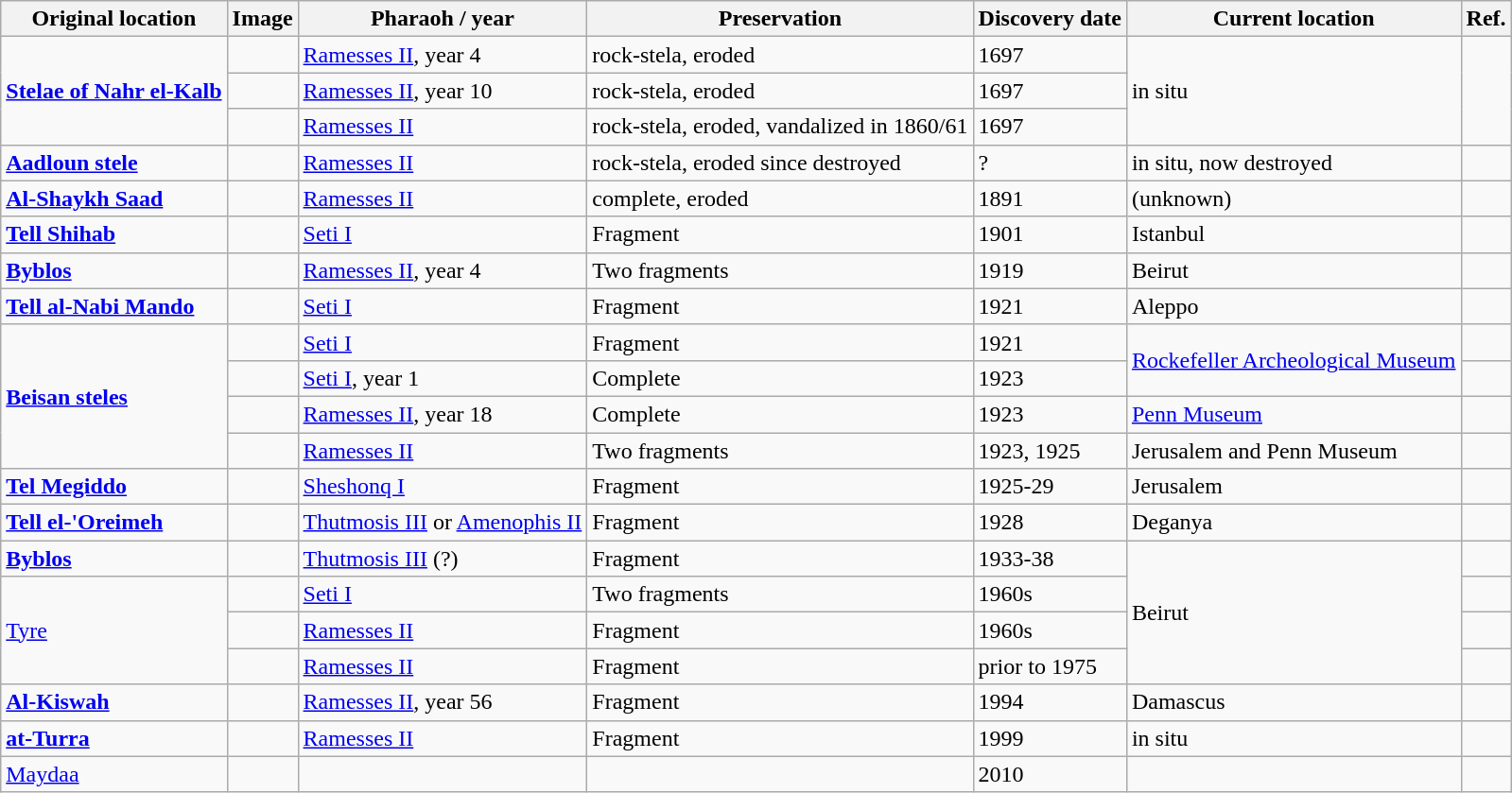<table class="wikitable sortable">
<tr>
<th>Original location</th>
<th>Image</th>
<th>Pharaoh / year</th>
<th>Preservation</th>
<th>Discovery date</th>
<th>Current location</th>
<th>Ref.</th>
</tr>
<tr>
<td rowspan="3"><strong><a href='#'>Stelae of Nahr el-Kalb</a></strong></td>
<td></td>
<td><a href='#'>Ramesses II</a>, year 4</td>
<td>rock-stela, eroded</td>
<td>1697</td>
<td rowspan="3">in situ</td>
<td rowspan="3"></td>
</tr>
<tr>
<td></td>
<td><a href='#'>Ramesses II</a>, year 10</td>
<td>rock-stela, eroded</td>
<td>1697</td>
</tr>
<tr>
<td></td>
<td><a href='#'>Ramesses II</a></td>
<td>rock-stela, eroded, vandalized in 1860/61</td>
<td>1697</td>
</tr>
<tr>
<td><strong><a href='#'>Aadloun stele</a></strong></td>
<td></td>
<td><a href='#'>Ramesses II</a></td>
<td>rock-stela, eroded since destroyed</td>
<td>?</td>
<td>in situ, now destroyed</td>
<td></td>
</tr>
<tr>
<td><strong><a href='#'>Al-Shaykh Saad</a></strong></td>
<td></td>
<td><a href='#'>Ramesses II</a></td>
<td>complete, eroded</td>
<td>1891</td>
<td>(unknown)</td>
<td></td>
</tr>
<tr>
<td><strong><a href='#'>Tell Shihab</a></strong></td>
<td></td>
<td><a href='#'>Seti I</a></td>
<td>Fragment</td>
<td>1901</td>
<td>Istanbul</td>
<td></td>
</tr>
<tr>
<td><strong><a href='#'>Byblos</a></strong></td>
<td></td>
<td><a href='#'>Ramesses II</a>, year 4</td>
<td>Two fragments</td>
<td>1919</td>
<td>Beirut</td>
<td></td>
</tr>
<tr>
<td><strong><a href='#'>Tell al-Nabi Mando</a></strong></td>
<td></td>
<td><a href='#'>Seti I</a></td>
<td>Fragment</td>
<td>1921</td>
<td>Aleppo</td>
<td></td>
</tr>
<tr>
<td rowspan="4"><strong><a href='#'>Beisan steles</a></strong></td>
<td></td>
<td><a href='#'>Seti I</a></td>
<td>Fragment</td>
<td>1921</td>
<td rowspan="2"><a href='#'>Rockefeller Archeological Museum</a></td>
<td></td>
</tr>
<tr>
<td></td>
<td><a href='#'>Seti I</a>, year 1</td>
<td>Complete</td>
<td>1923</td>
<td></td>
</tr>
<tr>
<td></td>
<td><a href='#'>Ramesses II</a>, year 18</td>
<td>Complete</td>
<td>1923</td>
<td><a href='#'>Penn Museum</a></td>
<td></td>
</tr>
<tr>
<td></td>
<td><a href='#'>Ramesses II</a></td>
<td>Two fragments</td>
<td>1923, 1925</td>
<td>Jerusalem and Penn Museum</td>
<td></td>
</tr>
<tr>
<td><strong><a href='#'>Tel Megiddo</a></strong></td>
<td></td>
<td><a href='#'>Sheshonq I</a></td>
<td>Fragment</td>
<td>1925-29</td>
<td>Jerusalem</td>
<td></td>
</tr>
<tr>
<td><strong><a href='#'>Tell el-'Oreimeh</a></strong></td>
<td></td>
<td><a href='#'>Thutmosis III</a> or <a href='#'>Amenophis II</a></td>
<td>Fragment</td>
<td>1928</td>
<td>Deganya</td>
<td></td>
</tr>
<tr>
<td><strong><a href='#'>Byblos</a></strong></td>
<td></td>
<td><a href='#'>Thutmosis III</a> (?)</td>
<td>Fragment</td>
<td>1933-38</td>
<td rowspan="4">Beirut</td>
<td></td>
</tr>
<tr>
<td rowspan="3"><a href='#'>Tyre</a></td>
<td></td>
<td><a href='#'>Seti I</a></td>
<td>Two fragments</td>
<td>1960s</td>
<td></td>
</tr>
<tr>
<td></td>
<td><a href='#'>Ramesses II</a></td>
<td>Fragment</td>
<td>1960s</td>
<td></td>
</tr>
<tr>
<td></td>
<td><a href='#'>Ramesses II</a></td>
<td>Fragment</td>
<td>prior to 1975</td>
<td></td>
</tr>
<tr>
<td><strong><a href='#'>Al-Kiswah</a></strong></td>
<td></td>
<td><a href='#'>Ramesses II</a>, year 56</td>
<td>Fragment</td>
<td>1994</td>
<td>Damascus</td>
<td></td>
</tr>
<tr>
<td><strong><a href='#'>at-Turra</a></strong></td>
<td></td>
<td><a href='#'>Ramesses II</a></td>
<td>Fragment</td>
<td>1999</td>
<td>in situ</td>
<td></td>
</tr>
<tr>
<td><a href='#'>Maydaa</a></td>
<td></td>
<td></td>
<td></td>
<td>2010</td>
<td></td>
<td></td>
</tr>
</table>
